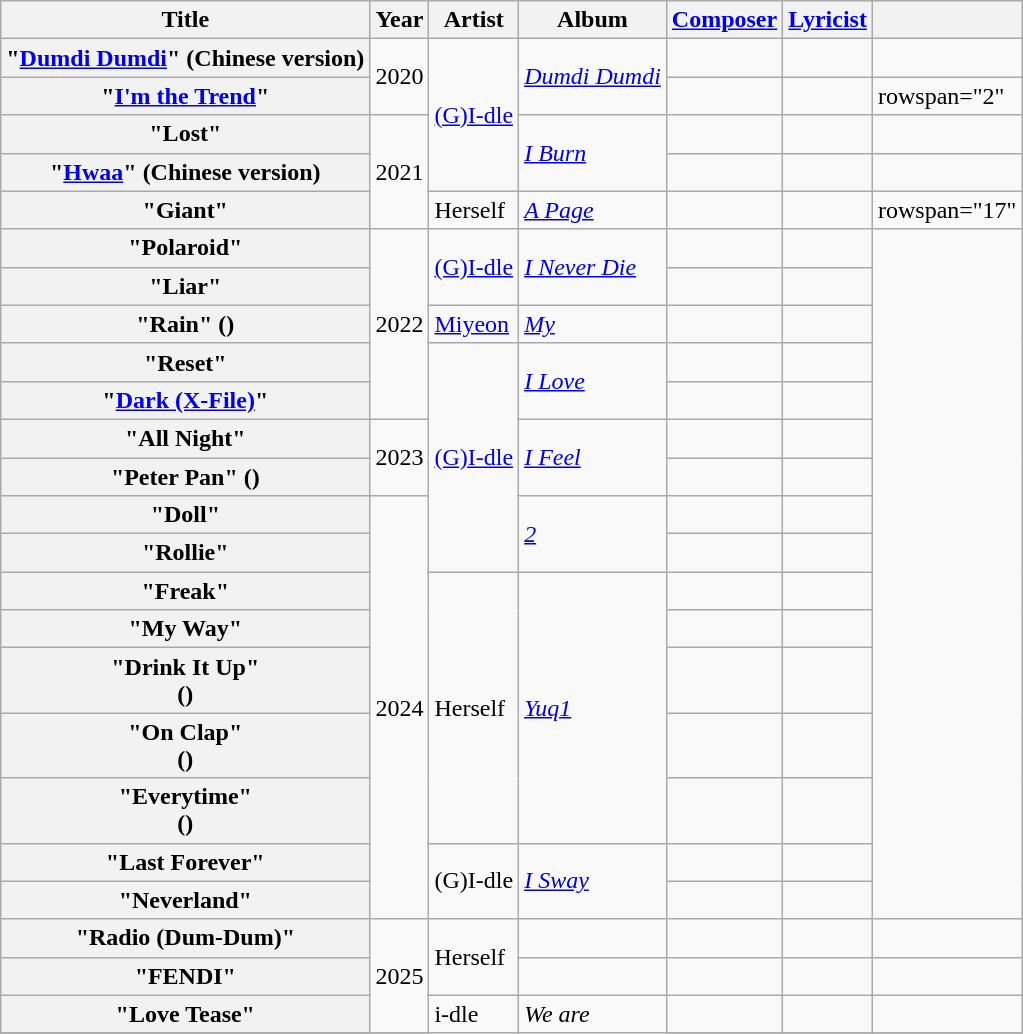<table class="wikitable plainrowheaders">
<tr>
<th scope="col">Title</th>
<th scope="col">Year</th>
<th scope="col">Artist</th>
<th scope="col">Album</th>
<th scope="col"><a href='#'>Composer</a></th>
<th scope="col"><a href='#'>Lyricist</a></th>
<th scope="col" class="unsortable"></th>
</tr>
<tr>
<th scope="row">"<a href='#'>Dumdi Dumdi</a>" (Chinese version)</th>
<td rowspan="2" style="text-align:center">2020</td>
<td rowspan="4"><a href='#'>(G)I-dle</a></td>
<td rowspan="2"><em><a href='#'>Dumdi Dumdi</a></em></td>
<td></td>
<td></td>
<td style="text-align:center"></td>
</tr>
<tr>
<th scope="row">"<a href='#'>I'm the Trend</a>"</th>
<td></td>
<td></td>
<td>rowspan="2" </td>
</tr>
<tr>
<th scope="row">"Lost"</th>
<td rowspan="3" style="text-align:center">2021</td>
<td rowspan="2"><em><a href='#'>I Burn</a></em></td>
<td></td>
<td></td>
</tr>
<tr>
<th scope="row">"<a href='#'>Hwaa</a>" (Chinese version)</th>
<td></td>
<td></td>
<td style="text-align:center"></td>
</tr>
<tr>
<th scope="row">"Giant"</th>
<td>Herself</td>
<td><em><a href='#'>A Page</a></em></td>
<td></td>
<td></td>
<td>rowspan="17"  </td>
</tr>
<tr>
<th scope="row">"Polaroid"</th>
<td rowspan="5" style="text-align:center">2022</td>
<td rowspan="2"><a href='#'>(G)I-dle</a></td>
<td rowspan="2"><em><a href='#'>I Never Die</a></em></td>
<td></td>
<td></td>
</tr>
<tr>
<th scope="row">"Liar"</th>
<td></td>
<td></td>
</tr>
<tr>
<th scope="row">"Rain" ()</th>
<td><a href='#'>Miyeon</a></td>
<td><em><a href='#'>My</a></em></td>
<td></td>
<td></td>
</tr>
<tr>
<th scope="row">"Reset"</th>
<td rowspan="6"><a href='#'>(G)I-dle</a></td>
<td rowspan="2"><em><a href='#'>I Love</a></em></td>
<td></td>
<td></td>
</tr>
<tr>
<th scope="row">"<a href='#'>Dark (X-File)</a>"</th>
<td></td>
<td></td>
</tr>
<tr>
<th scope="row">"All Night"</th>
<td rowspan="2" style="text-align:center">2023</td>
<td rowspan="2"><em><a href='#'>I Feel</a></em></td>
<td></td>
<td></td>
</tr>
<tr>
<th scope="row">"Peter Pan" ()</th>
<td></td>
<td></td>
</tr>
<tr>
<th scope="row">"Doll"</th>
<td rowspan="9" style="text-align:center">2024</td>
<td rowspan="2"><em><a href='#'>2</a></em></td>
<td></td>
<td></td>
</tr>
<tr>
<th scope="row">"Rollie"</th>
<td></td>
<td></td>
</tr>
<tr>
<th scope="row">"Freak"</th>
<td rowspan="5">Herself</td>
<td rowspan="5"><em><a href='#'>Yuq1</a></em></td>
<td></td>
<td></td>
</tr>
<tr>
<th scope="row">"My Way"</th>
<td></td>
<td></td>
</tr>
<tr>
<th scope="row">"Drink It Up"<br>()</th>
<td></td>
<td></td>
</tr>
<tr>
<th scope="row">"On Clap"<br>()</th>
<td></td>
<td></td>
</tr>
<tr>
<th scope="row">"Everytime"<br>()</th>
<td></td>
<td></td>
</tr>
<tr>
<th scope="row">"Last Forever"</th>
<td rowspan="2">(G)I-dle</td>
<td rowspan="2"><em><a href='#'>I Sway</a></em></td>
<td></td>
<td></td>
</tr>
<tr>
<th scope="row">"Neverland"</th>
<td></td>
<td></td>
</tr>
<tr>
<th scope="row">"Radio (Dum-Dum)"</th>
<td rowspan="3">2025</td>
<td rowspan="2">Herself</td>
<td></td>
<td></td>
<td></td>
<td style="text-align:center"></td>
</tr>
<tr>
<th scope="row">"FENDI"</th>
<td></td>
<td></td>
<td></td>
<td style="text-align:center"></td>
</tr>
<tr>
<th scope="row">"Love Tease"</th>
<td rowspan="2">i-dle</td>
<td rowspan="2"><em>We are</em></td>
<td></td>
<td></td>
<td style="text-align:center"></td>
</tr>
<tr>
</tr>
</table>
